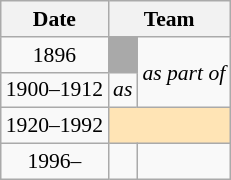<table class="wikitable" style="text-align:center; font-size:90%;">
<tr>
<th>Date</th>
<th colspan=2>Team</th>
</tr>
<tr>
<td>1896</td>
<td style="background:darkgray"></td>
<td rowspan=2><em>as part of </em></td>
</tr>
<tr>
<td>1900–1912</td>
<td><em>as </em></td>
</tr>
<tr>
<td>1920–1992</td>
<td colspan=2 style= "background:moccasin"><strong></strong></td>
</tr>
<tr>
<td>1996–</td>
<td></td>
<td></td>
</tr>
</table>
